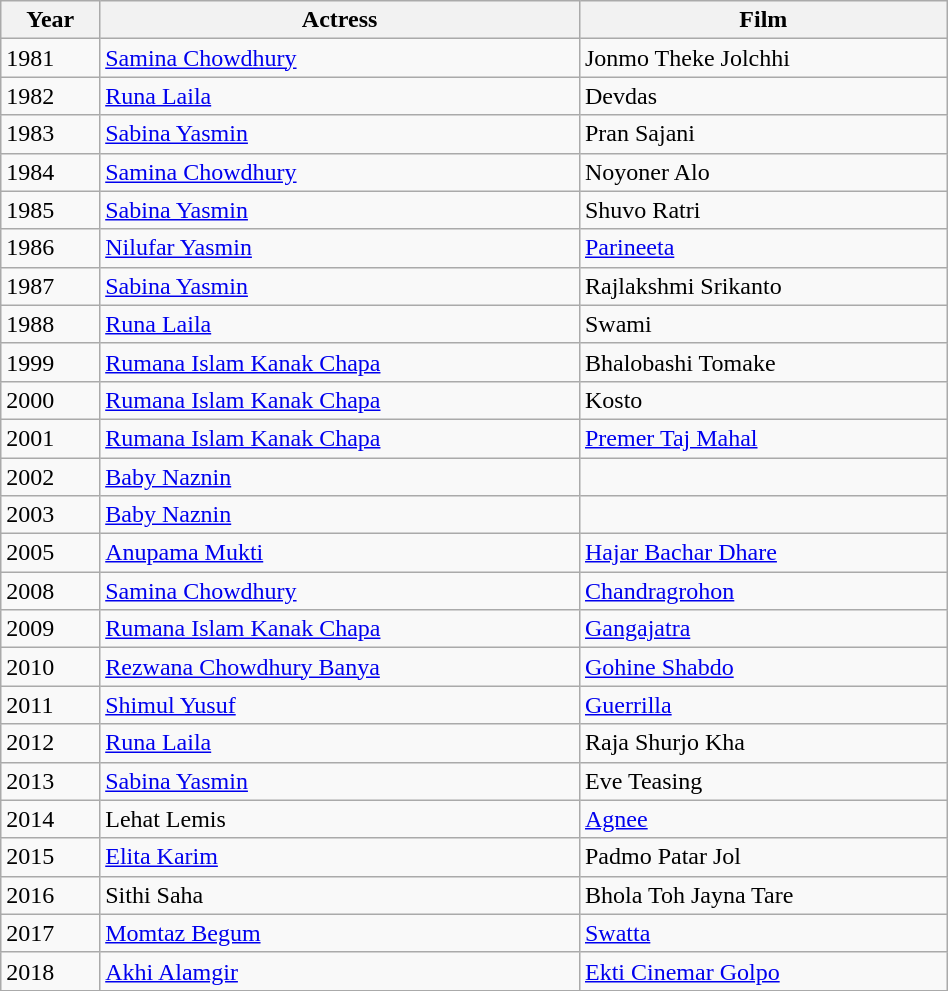<table class="wikitable" style="width:50%;">
<tr>
<th>Year</th>
<th>Actress</th>
<th>Film</th>
</tr>
<tr>
<td>1981</td>
<td><a href='#'>Samina Chowdhury</a></td>
<td>Jonmo Theke Jolchhi</td>
</tr>
<tr>
<td>1982</td>
<td><a href='#'>Runa Laila</a></td>
<td>Devdas</td>
</tr>
<tr>
<td>1983</td>
<td><a href='#'>Sabina Yasmin</a></td>
<td>Pran Sajani</td>
</tr>
<tr>
<td>1984</td>
<td><a href='#'>Samina Chowdhury</a></td>
<td>Noyoner Alo</td>
</tr>
<tr>
<td>1985</td>
<td><a href='#'>Sabina Yasmin</a></td>
<td>Shuvo Ratri</td>
</tr>
<tr>
<td>1986</td>
<td><a href='#'>Nilufar Yasmin</a></td>
<td><a href='#'>Parineeta</a></td>
</tr>
<tr>
<td>1987</td>
<td><a href='#'>Sabina Yasmin</a></td>
<td>Rajlakshmi Srikanto</td>
</tr>
<tr>
<td>1988</td>
<td><a href='#'>Runa Laila</a></td>
<td>Swami</td>
</tr>
<tr>
<td>1999</td>
<td><a href='#'>Rumana Islam Kanak Chapa</a></td>
<td>Bhalobashi Tomake</td>
</tr>
<tr>
<td>2000</td>
<td><a href='#'>Rumana Islam Kanak Chapa</a></td>
<td>Kosto</td>
</tr>
<tr>
<td>2001</td>
<td><a href='#'>Rumana Islam Kanak Chapa</a></td>
<td><a href='#'>Premer Taj Mahal</a></td>
</tr>
<tr>
<td>2002</td>
<td><a href='#'>Baby Naznin</a></td>
<td></td>
</tr>
<tr>
<td>2003</td>
<td><a href='#'>Baby Naznin</a></td>
<td></td>
</tr>
<tr>
<td>2005</td>
<td><a href='#'>Anupama Mukti</a></td>
<td><a href='#'>Hajar Bachar Dhare</a></td>
</tr>
<tr>
<td>2008</td>
<td><a href='#'>Samina Chowdhury</a></td>
<td><a href='#'>Chandragrohon</a></td>
</tr>
<tr>
<td>2009</td>
<td><a href='#'>Rumana Islam Kanak Chapa</a></td>
<td><a href='#'>Gangajatra</a></td>
</tr>
<tr>
<td>2010</td>
<td><a href='#'>Rezwana Chowdhury Banya</a></td>
<td><a href='#'>Gohine Shabdo</a></td>
</tr>
<tr>
<td>2011</td>
<td><a href='#'>Shimul Yusuf</a></td>
<td><a href='#'>Guerrilla</a></td>
</tr>
<tr>
<td>2012</td>
<td><a href='#'>Runa Laila</a></td>
<td>Raja Shurjo Kha</td>
</tr>
<tr>
<td>2013</td>
<td><a href='#'>Sabina Yasmin</a></td>
<td>Eve Teasing</td>
</tr>
<tr>
<td>2014</td>
<td>Lehat Lemis</td>
<td><a href='#'>Agnee</a></td>
</tr>
<tr>
<td>2015</td>
<td><a href='#'>Elita Karim</a></td>
<td>Padmo Patar Jol</td>
</tr>
<tr>
<td>2016</td>
<td>Sithi Saha</td>
<td>Bhola Toh Jayna Tare</td>
</tr>
<tr>
<td>2017</td>
<td><a href='#'>Momtaz Begum</a></td>
<td><a href='#'>Swatta</a></td>
</tr>
<tr>
<td>2018</td>
<td><a href='#'>Akhi Alamgir</a></td>
<td><a href='#'>Ekti Cinemar Golpo</a></td>
</tr>
<tr>
</tr>
</table>
